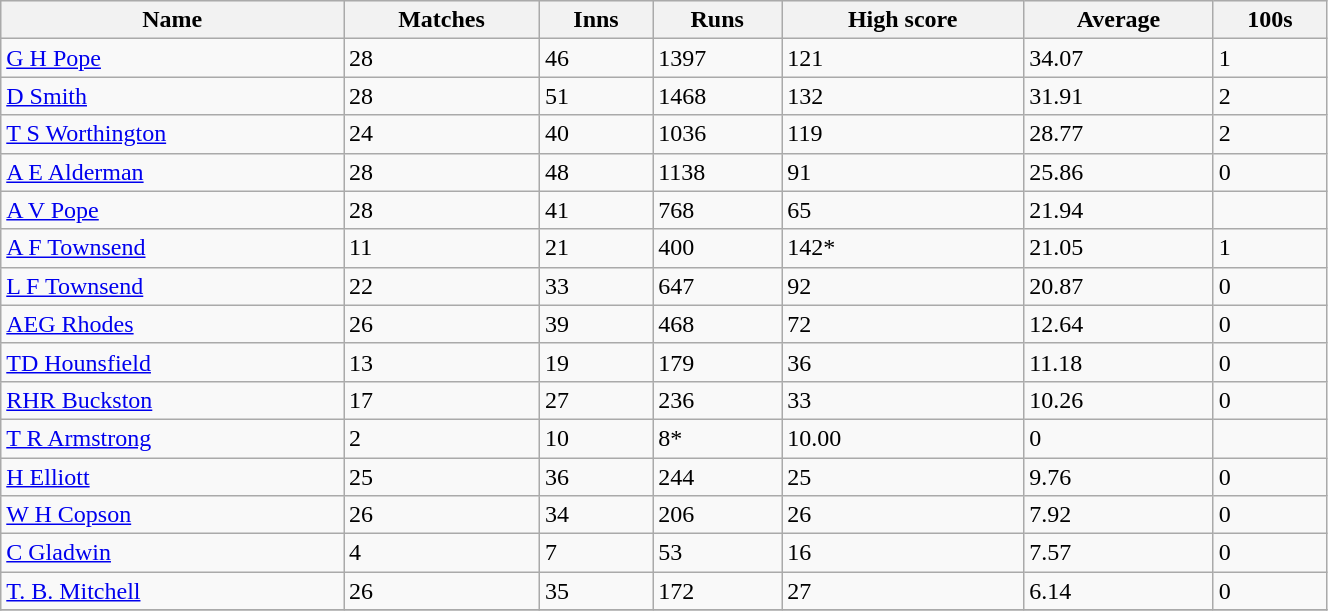<table class="wikitable sortable" style="width:70%;">
<tr style="background:#efefef;">
<th>Name</th>
<th>Matches</th>
<th>Inns</th>
<th>Runs</th>
<th>High score</th>
<th>Average</th>
<th>100s</th>
</tr>
<tr>
<td><a href='#'>G H Pope</a></td>
<td>28</td>
<td>46</td>
<td>1397</td>
<td>121</td>
<td>34.07</td>
<td>1</td>
</tr>
<tr>
<td><a href='#'>D Smith</a></td>
<td>28</td>
<td>51</td>
<td>1468</td>
<td>132</td>
<td>31.91</td>
<td>2</td>
</tr>
<tr>
<td><a href='#'>T S Worthington</a></td>
<td>24</td>
<td>40</td>
<td>1036</td>
<td>119</td>
<td>28.77</td>
<td>2</td>
</tr>
<tr>
<td><a href='#'>A E Alderman</a></td>
<td>28</td>
<td>48</td>
<td>1138</td>
<td>91</td>
<td>25.86</td>
<td>0</td>
</tr>
<tr>
<td><a href='#'>A V Pope</a></td>
<td>28</td>
<td>41</td>
<td>768</td>
<td>65</td>
<td>21.94</td>
<td></td>
</tr>
<tr>
<td><a href='#'>A F Townsend</a></td>
<td>11</td>
<td>21</td>
<td>400</td>
<td>142*</td>
<td>21.05</td>
<td>1</td>
</tr>
<tr>
<td><a href='#'>L F Townsend</a></td>
<td>22</td>
<td>33</td>
<td>647</td>
<td>92</td>
<td>20.87</td>
<td>0</td>
</tr>
<tr>
<td><a href='#'>AEG Rhodes</a></td>
<td>26</td>
<td>39</td>
<td>468</td>
<td>72</td>
<td>12.64</td>
<td>0</td>
</tr>
<tr>
<td><a href='#'>TD Hounsfield</a></td>
<td>13</td>
<td>19</td>
<td>179</td>
<td>36</td>
<td>11.18</td>
<td>0</td>
</tr>
<tr>
<td><a href='#'>RHR Buckston</a></td>
<td>17</td>
<td>27</td>
<td>236</td>
<td>33</td>
<td>10.26</td>
<td>0</td>
</tr>
<tr>
<td><a href='#'>T R Armstrong</a></td>
<td>2</td>
<td 2>10</td>
<td>8*</td>
<td>10.00</td>
<td>0</td>
</tr>
<tr>
<td><a href='#'>H Elliott</a></td>
<td>25</td>
<td>36</td>
<td>244</td>
<td>25</td>
<td>9.76</td>
<td>0</td>
</tr>
<tr>
<td><a href='#'>W H Copson</a></td>
<td>26</td>
<td>34</td>
<td>206</td>
<td>26</td>
<td>7.92</td>
<td>0</td>
</tr>
<tr>
<td><a href='#'>C Gladwin</a></td>
<td>4</td>
<td>7</td>
<td>53</td>
<td>16</td>
<td>7.57</td>
<td>0</td>
</tr>
<tr>
<td><a href='#'>T. B. Mitchell</a></td>
<td>26</td>
<td>35</td>
<td>172</td>
<td>27</td>
<td>6.14</td>
<td>0</td>
</tr>
<tr>
</tr>
</table>
